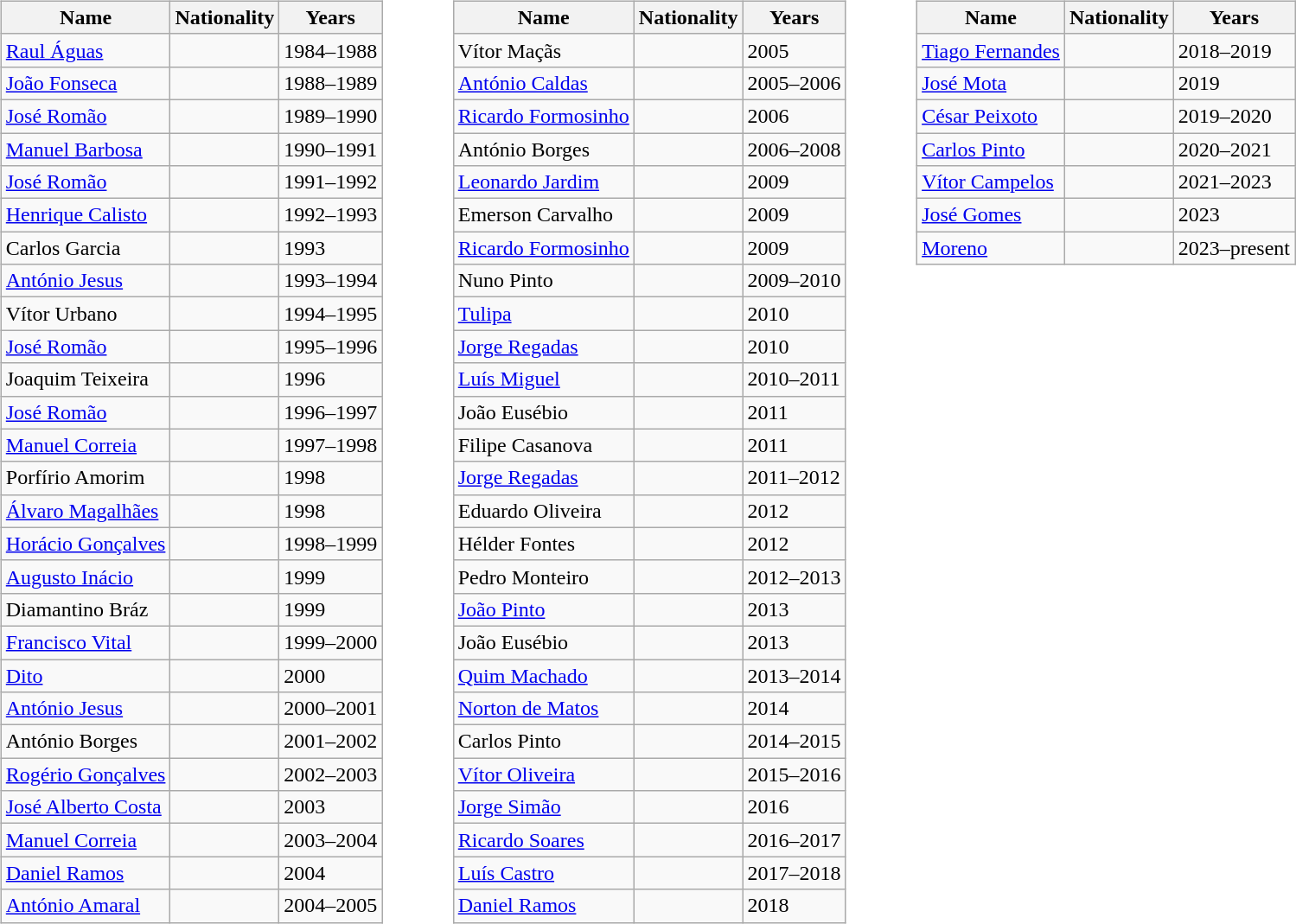<table>
<tr>
<td width="30"> </td>
<td valign="top"><br><table class="wikitable" style="text-align: center">
<tr>
<th>Name</th>
<th>Nationality</th>
<th>Years</th>
</tr>
<tr>
<td align=left><a href='#'>Raul Águas</a></td>
<td></td>
<td align=left>1984–1988</td>
</tr>
<tr>
<td align=left><a href='#'>João Fonseca</a></td>
<td></td>
<td align=left>1988–1989</td>
</tr>
<tr>
<td align=left><a href='#'>José Romão</a></td>
<td></td>
<td align=left>1989–1990</td>
</tr>
<tr>
<td align=left><a href='#'>Manuel Barbosa</a></td>
<td></td>
<td align=left>1990–1991</td>
</tr>
<tr>
<td align=left><a href='#'>José Romão</a></td>
<td></td>
<td align=left>1991–1992</td>
</tr>
<tr>
<td align=left><a href='#'>Henrique Calisto</a></td>
<td></td>
<td align=left>1992–1993</td>
</tr>
<tr>
<td align=left>Carlos Garcia</td>
<td></td>
<td align=left>1993</td>
</tr>
<tr>
<td align=left><a href='#'>António Jesus</a></td>
<td></td>
<td align=left>1993–1994</td>
</tr>
<tr>
<td align=left>Vítor Urbano</td>
<td></td>
<td align=left>1994–1995</td>
</tr>
<tr>
<td align=left><a href='#'>José Romão</a></td>
<td></td>
<td align=left>1995–1996</td>
</tr>
<tr>
<td align=left>Joaquim Teixeira</td>
<td></td>
<td align=left>1996</td>
</tr>
<tr>
<td align=left><a href='#'>José Romão</a></td>
<td></td>
<td align=left>1996–1997</td>
</tr>
<tr>
<td align=left><a href='#'>Manuel Correia</a></td>
<td></td>
<td align=left>1997–1998</td>
</tr>
<tr>
<td align=left>Porfírio Amorim</td>
<td></td>
<td align=left>1998</td>
</tr>
<tr>
<td align=left><a href='#'>Álvaro Magalhães</a></td>
<td></td>
<td align=left>1998</td>
</tr>
<tr>
<td align=left><a href='#'>Horácio Gonçalves</a></td>
<td></td>
<td align=left>1998–1999</td>
</tr>
<tr>
<td align=left><a href='#'>Augusto Inácio</a></td>
<td></td>
<td align=left>1999</td>
</tr>
<tr>
<td align=left>Diamantino Bráz</td>
<td></td>
<td align=left>1999</td>
</tr>
<tr>
<td align=left><a href='#'>Francisco Vital</a></td>
<td></td>
<td align=left>1999–2000</td>
</tr>
<tr>
<td align=left><a href='#'>Dito</a></td>
<td></td>
<td align=left>2000</td>
</tr>
<tr>
<td align=left><a href='#'>António Jesus</a></td>
<td></td>
<td align=left>2000–2001</td>
</tr>
<tr>
<td align=left>António Borges</td>
<td></td>
<td align=left>2001–2002</td>
</tr>
<tr>
<td align=left><a href='#'>Rogério Gonçalves</a></td>
<td></td>
<td align=left>2002–2003</td>
</tr>
<tr>
<td align=left><a href='#'>José Alberto Costa</a></td>
<td></td>
<td align=left>2003</td>
</tr>
<tr>
<td align=left><a href='#'>Manuel Correia</a></td>
<td></td>
<td align=left>2003–2004</td>
</tr>
<tr>
<td align=left><a href='#'>Daniel Ramos</a></td>
<td></td>
<td align=left>2004</td>
</tr>
<tr>
<td align=left><a href='#'>António Amaral</a></td>
<td></td>
<td align=left>2004–2005</td>
</tr>
</table>
</td>
<td width="30"> </td>
<td valign="top"><br><table class="wikitable" style="text-align: center">
<tr>
<th>Name</th>
<th>Nationality</th>
<th>Years</th>
</tr>
<tr>
<td align=left>Vítor Maçãs</td>
<td></td>
<td align=left>2005</td>
</tr>
<tr>
<td align=left><a href='#'>António Caldas</a></td>
<td></td>
<td align=left>2005–2006</td>
</tr>
<tr>
<td align=left><a href='#'>Ricardo Formosinho</a></td>
<td></td>
<td align=left>2006</td>
</tr>
<tr>
<td align=left>António Borges</td>
<td></td>
<td align=left>2006–2008</td>
</tr>
<tr>
<td align=left><a href='#'>Leonardo Jardim</a></td>
<td></td>
<td align=left>2009</td>
</tr>
<tr>
<td align=left>Emerson Carvalho</td>
<td align=left></td>
<td align=left>2009</td>
</tr>
<tr>
<td align=left><a href='#'>Ricardo Formosinho</a></td>
<td></td>
<td align=left>2009</td>
</tr>
<tr>
<td align=left>Nuno Pinto</td>
<td></td>
<td align=left>2009–2010</td>
</tr>
<tr>
<td align=left><a href='#'>Tulipa</a></td>
<td></td>
<td align=left>2010</td>
</tr>
<tr>
<td align=left><a href='#'>Jorge Regadas</a></td>
<td></td>
<td align=left>2010</td>
</tr>
<tr>
<td align=left><a href='#'>Luís Miguel</a></td>
<td></td>
<td align=left>2010–2011</td>
</tr>
<tr>
<td align=left>João Eusébio</td>
<td></td>
<td align=left>2011</td>
</tr>
<tr>
<td align=left>Filipe Casanova</td>
<td></td>
<td align=left>2011</td>
</tr>
<tr>
<td align=left><a href='#'>Jorge Regadas</a></td>
<td></td>
<td align=left>2011–2012</td>
</tr>
<tr>
<td align=left>Eduardo Oliveira</td>
<td></td>
<td align=left>2012</td>
</tr>
<tr>
<td align=left>Hélder Fontes</td>
<td></td>
<td align=left>2012</td>
</tr>
<tr>
<td align=left>Pedro Monteiro</td>
<td></td>
<td align=left>2012–2013</td>
</tr>
<tr>
<td align=left><a href='#'>João Pinto</a></td>
<td></td>
<td align=left>2013</td>
</tr>
<tr>
<td align=left>João Eusébio</td>
<td></td>
<td align=left>2013</td>
</tr>
<tr>
<td align=left><a href='#'>Quim Machado</a></td>
<td></td>
<td align=left>2013–2014</td>
</tr>
<tr>
<td align=left><a href='#'>Norton de Matos</a></td>
<td></td>
<td align=left>2014</td>
</tr>
<tr>
<td align=left>Carlos Pinto</td>
<td></td>
<td align=left>2014–2015</td>
</tr>
<tr>
<td align=left><a href='#'>Vítor Oliveira</a></td>
<td></td>
<td align=left>2015–2016</td>
</tr>
<tr>
<td align=left><a href='#'>Jorge Simão</a></td>
<td></td>
<td align=left>2016</td>
</tr>
<tr>
<td align=left><a href='#'>Ricardo Soares</a></td>
<td></td>
<td align=left>2016–2017</td>
</tr>
<tr>
<td align=left><a href='#'>Luís Castro</a></td>
<td></td>
<td align=left>2017–2018</td>
</tr>
<tr>
<td align=left><a href='#'>Daniel Ramos</a></td>
<td></td>
<td align=left>2018</td>
</tr>
</table>
</td>
<td width="30"> </td>
<td valign="top"><br><table class="wikitable" style="text-align: center">
<tr>
<th>Name</th>
<th>Nationality</th>
<th>Years</th>
</tr>
<tr>
<td align=left><a href='#'>Tiago Fernandes</a></td>
<td></td>
<td align=left>2018–2019</td>
</tr>
<tr>
<td align=left><a href='#'>José Mota</a></td>
<td></td>
<td align=left>2019</td>
</tr>
<tr>
<td align=left><a href='#'>César Peixoto</a></td>
<td></td>
<td align=left>2019–2020</td>
</tr>
<tr>
<td align=left><a href='#'>Carlos Pinto</a></td>
<td></td>
<td align=left>2020–2021</td>
</tr>
<tr>
<td align=left><a href='#'>Vítor Campelos</a></td>
<td></td>
<td align=left>2021–2023</td>
</tr>
<tr>
<td align=left><a href='#'>José Gomes</a></td>
<td></td>
<td align=left>2023</td>
</tr>
<tr>
<td align=left><a href='#'>Moreno</a></td>
<td></td>
<td align=left>2023–present</td>
</tr>
</table>
</td>
</tr>
</table>
